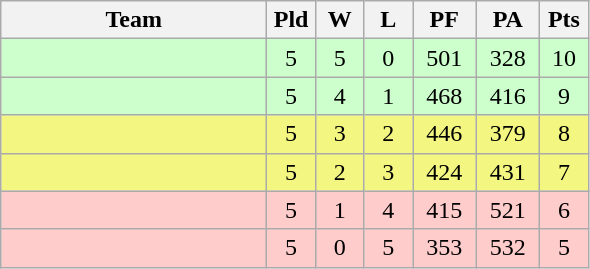<table class="wikitable" style="text-align:center;">
<tr>
<th width=170>Team</th>
<th width=25>Pld</th>
<th width=25>W</th>
<th width=25>L</th>
<th width=35>PF</th>
<th width=35>PA</th>
<th width=25>Pts</th>
</tr>
<tr bgcolor=#ccffcc>
<td align="left"></td>
<td>5</td>
<td>5</td>
<td>0</td>
<td>501</td>
<td>328</td>
<td>10</td>
</tr>
<tr bgcolor=#ccffcc>
<td align="left"></td>
<td>5</td>
<td>4</td>
<td>1</td>
<td>468</td>
<td>416</td>
<td>9</td>
</tr>
<tr bgcolor=#F3F781>
<td align="left"></td>
<td>5</td>
<td>3</td>
<td>2</td>
<td>446</td>
<td>379</td>
<td>8</td>
</tr>
<tr bgcolor=#F3F781>
<td align="left"></td>
<td>5</td>
<td>2</td>
<td>3</td>
<td>424</td>
<td>431</td>
<td>7</td>
</tr>
<tr bgcolor=#ffcccc>
<td align="left"></td>
<td>5</td>
<td>1</td>
<td>4</td>
<td>415</td>
<td>521</td>
<td>6</td>
</tr>
<tr bgcolor=#ffcccc>
<td align="left"></td>
<td>5</td>
<td>0</td>
<td>5</td>
<td>353</td>
<td>532</td>
<td>5</td>
</tr>
</table>
